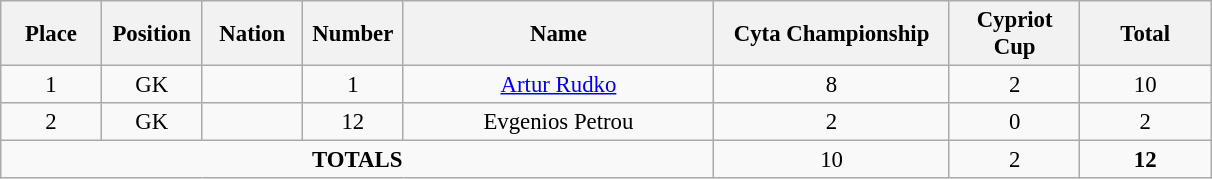<table class="wikitable" style="font-size: 95%; text-align: center;">
<tr>
<th width=60>Place</th>
<th width=60>Position</th>
<th width=60>Nation</th>
<th width=60>Number</th>
<th width=200>Name</th>
<th width=150>Cyta Championship</th>
<th width=80>Cypriot Cup</th>
<th width=80><strong>Total</strong></th>
</tr>
<tr>
<td>1</td>
<td>GK</td>
<td></td>
<td>1</td>
<td><a href='#'>Artur Rudko</a></td>
<td>8</td>
<td>2</td>
<td>10</td>
</tr>
<tr>
<td>2</td>
<td>GK</td>
<td></td>
<td>12</td>
<td>Evgenios Petrou</td>
<td>2</td>
<td>0</td>
<td>2</td>
</tr>
<tr>
<td colspan="5"><strong>TOTALS</strong></td>
<td>10</td>
<td>2</td>
<td><strong>12</strong></td>
</tr>
</table>
